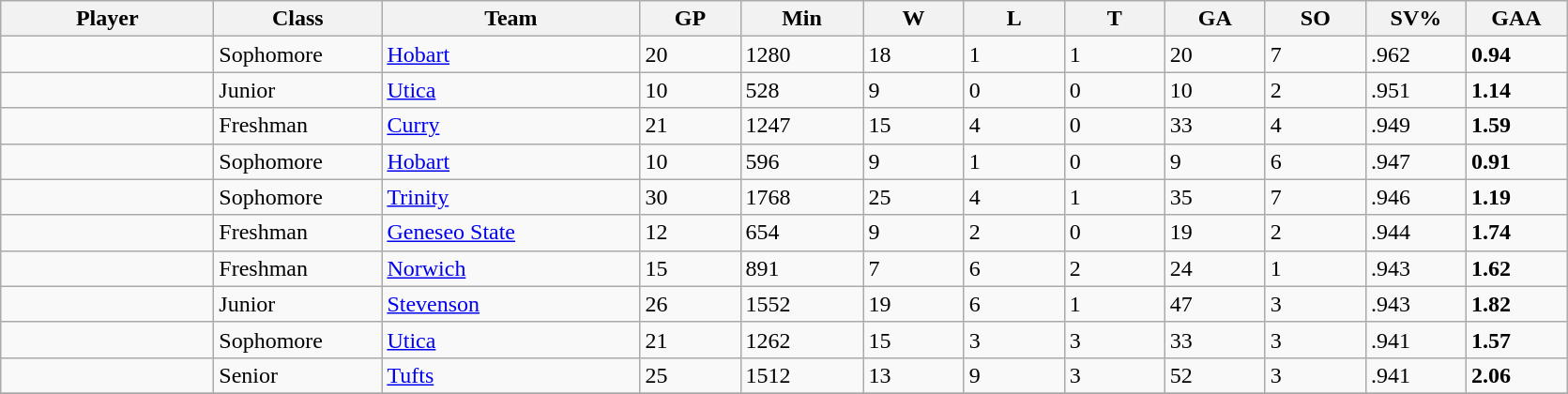<table class="wikitable sortable">
<tr>
<th style="width: 9em;">Player</th>
<th style="width: 7em;">Class</th>
<th style="width: 11em;">Team</th>
<th style="width: 4em;">GP</th>
<th style="width: 5em;">Min</th>
<th style="width: 4em;">W</th>
<th style="width: 4em;">L</th>
<th style="width: 4em;">T</th>
<th style="width: 4em;">GA</th>
<th style="width: 4em;">SO</th>
<th style="width: 4em;">SV%</th>
<th style="width: 4em;">GAA</th>
</tr>
<tr>
<td></td>
<td>Sophomore</td>
<td><a href='#'>Hobart</a></td>
<td>20</td>
<td>1280</td>
<td>18</td>
<td>1</td>
<td>1</td>
<td>20</td>
<td>7</td>
<td>.962</td>
<td><strong>0.94</strong></td>
</tr>
<tr>
<td></td>
<td>Junior</td>
<td><a href='#'>Utica</a></td>
<td>10</td>
<td>528</td>
<td>9</td>
<td>0</td>
<td>0</td>
<td>10</td>
<td>2</td>
<td>.951</td>
<td><strong>1.14</strong></td>
</tr>
<tr>
<td></td>
<td>Freshman</td>
<td><a href='#'>Curry</a></td>
<td>21</td>
<td>1247</td>
<td>15</td>
<td>4</td>
<td>0</td>
<td>33</td>
<td>4</td>
<td>.949</td>
<td><strong>1.59</strong></td>
</tr>
<tr>
<td></td>
<td>Sophomore</td>
<td><a href='#'>Hobart</a></td>
<td>10</td>
<td>596</td>
<td>9</td>
<td>1</td>
<td>0</td>
<td>9</td>
<td>6</td>
<td>.947</td>
<td><strong>0.91</strong></td>
</tr>
<tr>
<td></td>
<td>Sophomore</td>
<td><a href='#'>Trinity</a></td>
<td>30</td>
<td>1768</td>
<td>25</td>
<td>4</td>
<td>1</td>
<td>35</td>
<td>7</td>
<td>.946</td>
<td><strong>1.19</strong></td>
</tr>
<tr>
<td></td>
<td>Freshman</td>
<td><a href='#'>Geneseo State</a></td>
<td>12</td>
<td>654</td>
<td>9</td>
<td>2</td>
<td>0</td>
<td>19</td>
<td>2</td>
<td>.944</td>
<td><strong>1.74</strong></td>
</tr>
<tr>
<td></td>
<td>Freshman</td>
<td><a href='#'>Norwich</a></td>
<td>15</td>
<td>891</td>
<td>7</td>
<td>6</td>
<td>2</td>
<td>24</td>
<td>1</td>
<td>.943</td>
<td><strong>1.62</strong></td>
</tr>
<tr>
<td></td>
<td>Junior</td>
<td><a href='#'>Stevenson</a></td>
<td>26</td>
<td>1552</td>
<td>19</td>
<td>6</td>
<td>1</td>
<td>47</td>
<td>3</td>
<td>.943</td>
<td><strong>1.82</strong></td>
</tr>
<tr>
<td></td>
<td>Sophomore</td>
<td><a href='#'>Utica</a></td>
<td>21</td>
<td>1262</td>
<td>15</td>
<td>3</td>
<td>3</td>
<td>33</td>
<td>3</td>
<td>.941</td>
<td><strong>1.57</strong></td>
</tr>
<tr>
<td></td>
<td>Senior</td>
<td><a href='#'>Tufts</a></td>
<td>25</td>
<td>1512</td>
<td>13</td>
<td>9</td>
<td>3</td>
<td>52</td>
<td>3</td>
<td>.941</td>
<td><strong>2.06</strong></td>
</tr>
<tr>
</tr>
</table>
